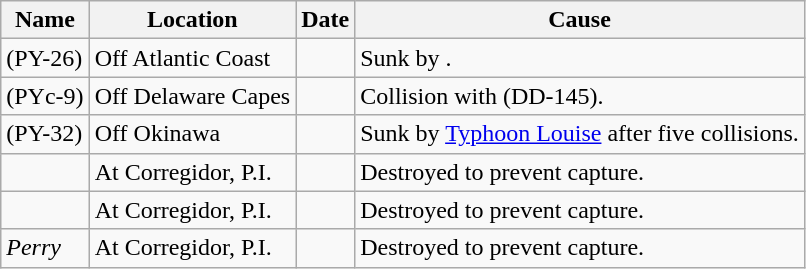<table class="wikitable sortable">
<tr>
<th>Name</th>
<th>Location</th>
<th>Date</th>
<th>Cause</th>
</tr>
<tr>
<td> (PY-26)</td>
<td>Off Atlantic Coast</td>
<td></td>
<td>Sunk by .</td>
</tr>
<tr>
<td> (PYc-9)</td>
<td>Off Delaware Capes</td>
<td></td>
<td>Collision with  (DD-145).</td>
</tr>
<tr>
<td> (PY-32)</td>
<td>Off Okinawa</td>
<td></td>
<td>Sunk by <a href='#'>Typhoon Louise</a> after five collisions.</td>
</tr>
<tr>
<td></td>
<td>At Corregidor, P.I.</td>
<td></td>
<td>Destroyed to prevent capture.</td>
</tr>
<tr>
<td></td>
<td>At Corregidor, P.I.</td>
<td></td>
<td>Destroyed to prevent capture.</td>
</tr>
<tr>
<td><em>Perry</em></td>
<td>At Corregidor, P.I.</td>
<td></td>
<td>Destroyed to prevent capture.</td>
</tr>
</table>
